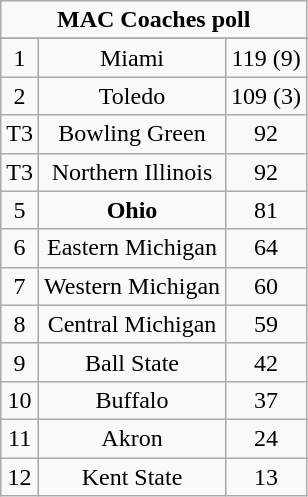<table class="wikitable" style="display: inline-table;">
<tr align="center">
<td align="center" Colspan="3"><strong>MAC Coaches poll</strong></td>
</tr>
<tr align="center">
</tr>
<tr align="center">
<td>1</td>
<td>Miami</td>
<td>119 (9)</td>
</tr>
<tr align="center">
<td>2</td>
<td>Toledo</td>
<td>109 (3)</td>
</tr>
<tr align="center">
<td>T3</td>
<td>Bowling Green</td>
<td>92</td>
</tr>
<tr align="center">
<td>T3</td>
<td>Northern Illinois</td>
<td>92</td>
</tr>
<tr align="center">
<td>5</td>
<td><strong>Ohio</strong></td>
<td>81</td>
</tr>
<tr align="center">
<td>6</td>
<td>Eastern Michigan</td>
<td>64</td>
</tr>
<tr align="center">
<td>7</td>
<td>Western Michigan</td>
<td>60</td>
</tr>
<tr align="center">
<td>8</td>
<td>Central Michigan</td>
<td>59</td>
</tr>
<tr align="center">
<td>9</td>
<td>Ball State</td>
<td>42</td>
</tr>
<tr align="center">
<td>10</td>
<td>Buffalo</td>
<td>37</td>
</tr>
<tr align="center">
<td>11</td>
<td>Akron</td>
<td>24</td>
</tr>
<tr align="center">
<td>12</td>
<td>Kent State</td>
<td>13</td>
</tr>
</table>
